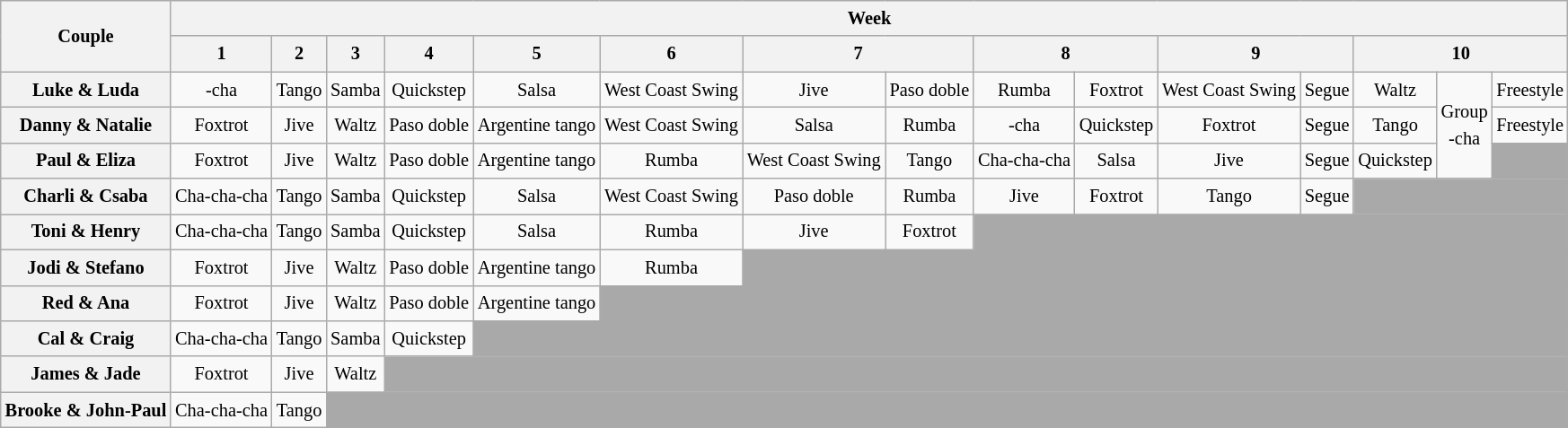<table class="wikitable unsortable" style="text-align:center; font-size:85%; line-height:20px">
<tr>
<th rowspan="2">Couple</th>
<th colspan="15">Week</th>
</tr>
<tr>
<th scope="col">1</th>
<th scope="col">2</th>
<th scope="col">3</th>
<th scope="col">4</th>
<th scope="col">5</th>
<th scope="col">6</th>
<th scope="col" colspan="2">7</th>
<th scope="col" colspan="2">8</th>
<th scope="col" colspan="2">9</th>
<th scope="col" colspan="3">10</th>
</tr>
<tr>
<th scope="row">Luke & Luda</th>
<td>-cha</td>
<td>Tango</td>
<td>Samba</td>
<td>Quickstep</td>
<td>Salsa</td>
<td>West Coast Swing</td>
<td>Jive</td>
<td>Paso doble</td>
<td>Rumba</td>
<td>Foxtrot</td>
<td>West Coast Swing</td>
<td>Segue</td>
<td>Waltz</td>
<td rowspan="3">Group<br>-cha</td>
<td>Freestyle</td>
</tr>
<tr>
<th scope="row">Danny & Natalie</th>
<td>Foxtrot</td>
<td>Jive</td>
<td>Waltz</td>
<td>Paso doble</td>
<td>Argentine tango</td>
<td>West Coast Swing</td>
<td>Salsa</td>
<td>Rumba</td>
<td>-cha</td>
<td>Quickstep</td>
<td>Foxtrot</td>
<td>Segue</td>
<td>Tango</td>
<td>Freestyle</td>
</tr>
<tr>
<th scope="row">Paul & Eliza</th>
<td>Foxtrot</td>
<td>Jive</td>
<td>Waltz</td>
<td>Paso doble</td>
<td>Argentine tango</td>
<td>Rumba</td>
<td>West Coast Swing</td>
<td>Tango</td>
<td>Cha-cha-cha</td>
<td>Salsa</td>
<td>Jive</td>
<td>Segue</td>
<td>Quickstep</td>
<td bgcolor="darkgray"></td>
</tr>
<tr>
<th scope="row">Charli & Csaba</th>
<td>Cha-cha-cha</td>
<td>Tango</td>
<td>Samba</td>
<td>Quickstep</td>
<td>Salsa</td>
<td>West Coast Swing</td>
<td>Paso doble</td>
<td>Rumba</td>
<td>Jive</td>
<td>Foxtrot</td>
<td>Tango</td>
<td>Segue</td>
<td colspan="3" bgcolor="darkgray"></td>
</tr>
<tr>
<th scope="row">Toni & Henry</th>
<td>Cha-cha-cha</td>
<td>Tango</td>
<td>Samba</td>
<td>Quickstep</td>
<td>Salsa</td>
<td>Rumba</td>
<td>Jive</td>
<td>Foxtrot</td>
<td colspan="7" bgcolor="darkgray"></td>
</tr>
<tr>
<th scope="row">Jodi & Stefano</th>
<td>Foxtrot</td>
<td>Jive</td>
<td>Waltz</td>
<td>Paso doble</td>
<td>Argentine tango</td>
<td>Rumba</td>
<td colspan="9" bgcolor="darkgray"></td>
</tr>
<tr>
<th scope="row">Red & Ana</th>
<td>Foxtrot</td>
<td>Jive</td>
<td>Waltz</td>
<td>Paso doble</td>
<td>Argentine tango</td>
<td colspan="10" bgcolor="darkgray"></td>
</tr>
<tr>
<th scope="row">Cal & Craig</th>
<td>Cha-cha-cha</td>
<td>Tango</td>
<td>Samba</td>
<td>Quickstep</td>
<td colspan="11" bgcolor="darkgray"></td>
</tr>
<tr>
<th scope="row">James & Jade</th>
<td>Foxtrot</td>
<td>Jive</td>
<td>Waltz</td>
<td colspan="12" bgcolor="darkgray"></td>
</tr>
<tr>
<th scope="row">Brooke & John-Paul</th>
<td>Cha-cha-cha</td>
<td>Tango</td>
<td colspan="13" bgcolor="darkgray"></td>
</tr>
</table>
